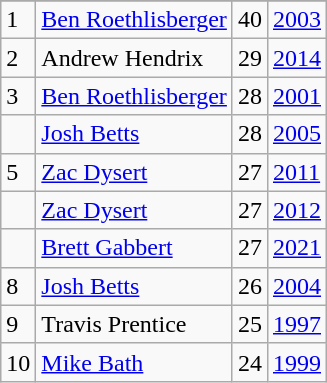<table class="wikitable">
<tr>
</tr>
<tr>
<td>1</td>
<td><a href='#'>Ben Roethlisberger</a></td>
<td><abbr>40</abbr></td>
<td><a href='#'>2003</a></td>
</tr>
<tr>
<td>2</td>
<td>Andrew Hendrix</td>
<td><abbr>29</abbr></td>
<td><a href='#'>2014</a></td>
</tr>
<tr>
<td>3</td>
<td><a href='#'>Ben Roethlisberger</a></td>
<td><abbr>28</abbr></td>
<td><a href='#'>2001</a></td>
</tr>
<tr>
<td></td>
<td><a href='#'>Josh Betts</a></td>
<td><abbr>28</abbr></td>
<td><a href='#'>2005</a></td>
</tr>
<tr>
<td>5</td>
<td><a href='#'>Zac Dysert</a></td>
<td><abbr>27</abbr></td>
<td><a href='#'>2011</a></td>
</tr>
<tr>
<td></td>
<td><a href='#'>Zac Dysert</a></td>
<td><abbr>27</abbr></td>
<td><a href='#'>2012</a></td>
</tr>
<tr>
<td></td>
<td><a href='#'>Brett Gabbert</a></td>
<td><abbr>27</abbr></td>
<td><a href='#'>2021</a></td>
</tr>
<tr>
<td>8</td>
<td><a href='#'>Josh Betts</a></td>
<td><abbr>26</abbr></td>
<td><a href='#'>2004</a></td>
</tr>
<tr>
<td>9</td>
<td>Travis Prentice</td>
<td><abbr>25</abbr></td>
<td><a href='#'>1997</a></td>
</tr>
<tr>
<td>10</td>
<td><a href='#'>Mike Bath</a></td>
<td><abbr>24</abbr></td>
<td><a href='#'>1999</a></td>
</tr>
</table>
